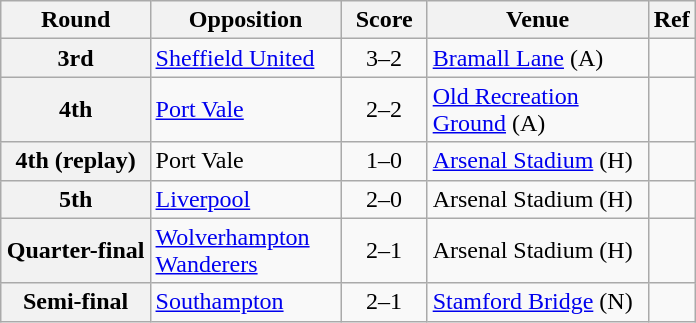<table class="wikitable plainrowheaders" style="text-align:center;margin-left:1em;float:right">
<tr>
<th scope=col>Round</th>
<th scope="col" style="width:120px;">Opposition</th>
<th scope="col" style="width:50px;">Score</th>
<th scope="col" style="width:140px;">Venue</th>
<th scope="col" style="width:10px;">Ref</th>
</tr>
<tr>
<th scope=row style="text-align:center">3rd</th>
<td align="left"><a href='#'>Sheffield United</a></td>
<td>3–2</td>
<td align="left"><a href='#'>Bramall Lane</a> (A)</td>
<td></td>
</tr>
<tr>
<th scope=row style="text-align:center">4th</th>
<td align="left"><a href='#'>Port Vale</a></td>
<td>2–2</td>
<td align="left"><a href='#'>Old Recreation Ground</a> (A)</td>
<td></td>
</tr>
<tr>
<th scope=row style="text-align:center">4th (replay)</th>
<td align="left">Port Vale</td>
<td>1–0</td>
<td align="left"><a href='#'>Arsenal Stadium</a> (H)</td>
<td></td>
</tr>
<tr>
<th scope=row style="text-align:center">5th</th>
<td align="left"><a href='#'>Liverpool</a></td>
<td>2–0</td>
<td align="left">Arsenal Stadium (H)</td>
<td></td>
</tr>
<tr>
<th scope=row style="text-align:center">Quarter-final</th>
<td align="left"><a href='#'>Wolverhampton Wanderers</a></td>
<td>2–1</td>
<td align="left">Arsenal Stadium (H)</td>
<td></td>
</tr>
<tr>
<th scope=row style="text-align:center">Semi-final</th>
<td align="left"><a href='#'>Southampton</a></td>
<td>2–1</td>
<td align="left"><a href='#'>Stamford Bridge</a> (N)</td>
<td></td>
</tr>
</table>
